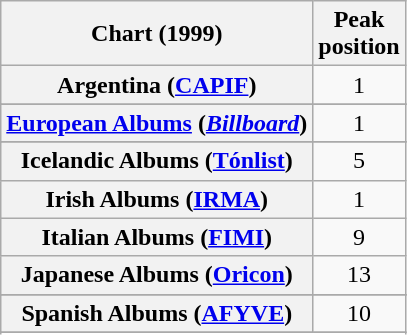<table class="wikitable sortable plainrowheaders" style="text-align:center;">
<tr>
<th>Chart (1999)</th>
<th>Peak<br>position</th>
</tr>
<tr>
<th scope="row">Argentina (<a href='#'>CAPIF</a>)</th>
<td align="center">1</td>
</tr>
<tr>
</tr>
<tr>
</tr>
<tr>
</tr>
<tr>
</tr>
<tr>
</tr>
<tr>
</tr>
<tr>
<th scope="row"><a href='#'>European Albums</a> (<em><a href='#'>Billboard</a></em>)</th>
<td align="center">1</td>
</tr>
<tr>
</tr>
<tr>
</tr>
<tr>
</tr>
<tr>
<th scope="row">Icelandic Albums (<a href='#'>Tónlist</a>)</th>
<td align="center">5</td>
</tr>
<tr>
<th scope="row">Irish Albums (<a href='#'>IRMA</a>)</th>
<td align="center">1</td>
</tr>
<tr>
<th scope="row">Italian Albums (<a href='#'>FIMI</a>)</th>
<td align="center">9</td>
</tr>
<tr>
<th scope="row">Japanese Albums (<a href='#'>Oricon</a>)</th>
<td align="center">13</td>
</tr>
<tr>
</tr>
<tr>
</tr>
<tr>
<th scope="row">Spanish Albums (<a href='#'>AFYVE</a>)</th>
<td align="center">10</td>
</tr>
<tr>
</tr>
<tr>
</tr>
<tr>
</tr>
<tr>
</tr>
</table>
